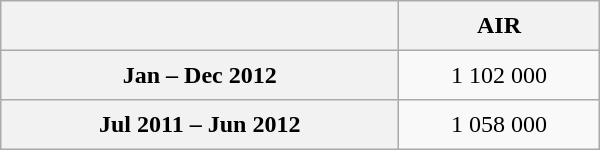<table class="wikitable sortable" style="text-align:center; width:400px; height:100px;">
<tr>
<th></th>
<th>AIR</th>
</tr>
<tr>
<th scope="row">Jan – Dec 2012</th>
<td>1 102 000</td>
</tr>
<tr>
<th scope="row">Jul 2011 – Jun 2012</th>
<td>1 058 000</td>
</tr>
</table>
